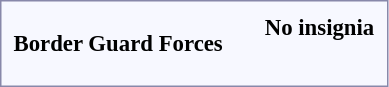<table style="border:1px solid #8888aa; background-color:#f7f8ff; padding:5px; font-size:95%; margin: 0px 12px 12px 0px;">
<tr style="text-align:center;">
<td rowspan=2><strong> Border Guard Forces</strong></td>
<td colspan=6></td>
<td colspan=2></td>
<td colspan=2></td>
<td colspan=12></td>
<td colspan=4></td>
<td colspan=2></td>
<td colspan=8><strong>No insignia</strong></td>
</tr>
<tr style="text-align:center;">
<td colspan=6><br></td>
<td colspan=2><br></td>
<td colspan=2><br></td>
<td colspan=12><br></td>
<td colspan=4><br></td>
<td colspan=2><br></td>
<td colspan=8><br></td>
</tr>
</table>
